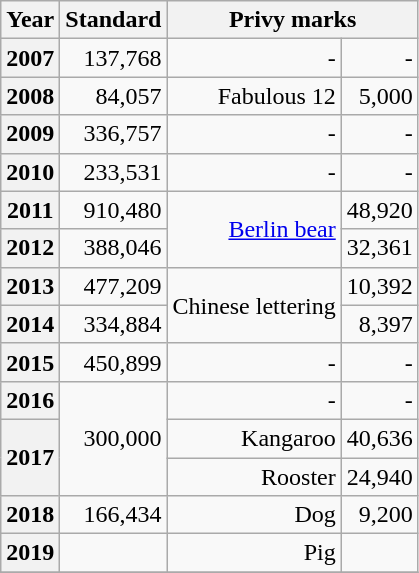<table class="wikitable" style="text-align:right; display:inline-table;">
<tr>
<th>Year</th>
<th>Standard</th>
<th colspan="2">Privy marks</th>
</tr>
<tr>
<th>2007</th>
<td>137,768</td>
<td>-</td>
<td>-</td>
</tr>
<tr>
<th>2008</th>
<td>84,057</td>
<td>Fabulous 12</td>
<td>5,000</td>
</tr>
<tr>
<th>2009</th>
<td>336,757</td>
<td>-</td>
<td>-</td>
</tr>
<tr>
<th>2010</th>
<td>233,531</td>
<td>-</td>
<td>-</td>
</tr>
<tr>
<th>2011</th>
<td>910,480</td>
<td rowspan="2"><a href='#'>Berlin bear</a></td>
<td>48,920</td>
</tr>
<tr>
<th>2012</th>
<td>388,046</td>
<td>32,361</td>
</tr>
<tr>
<th>2013</th>
<td>477,209</td>
<td rowspan="2">Chinese lettering</td>
<td>10,392</td>
</tr>
<tr>
<th>2014</th>
<td>334,884</td>
<td>8,397</td>
</tr>
<tr>
<th>2015</th>
<td>450,899</td>
<td>-</td>
<td>-</td>
</tr>
<tr>
<th>2016</th>
<td rowspan="3">300,000</td>
<td>-</td>
<td>-</td>
</tr>
<tr>
<th rowspan="2">2017</th>
<td>Kangaroo</td>
<td>40,636</td>
</tr>
<tr>
<td>Rooster</td>
<td>24,940</td>
</tr>
<tr>
<th>2018</th>
<td>166,434</td>
<td>Dog</td>
<td>9,200</td>
</tr>
<tr>
<th>2019</th>
<td></td>
<td>Pig</td>
<td></td>
</tr>
<tr>
</tr>
</table>
